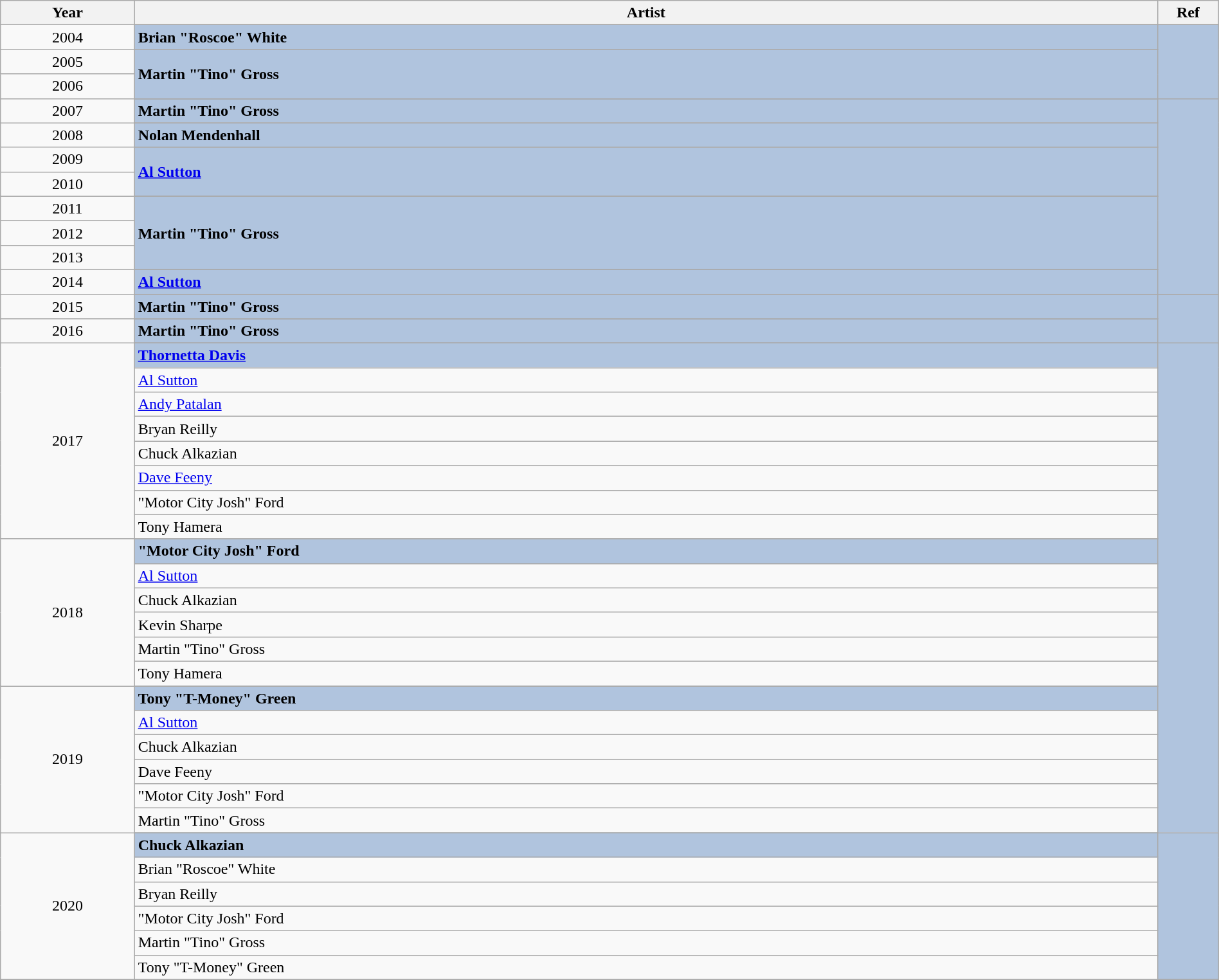<table class="wikitable" style="width:100%;">
<tr>
<th style="width:11%;">Year</th>
<th style="width:84%;">Artist</th>
<th style="width:5%;">Ref</th>
</tr>
<tr>
<td rowspan="2" align="center">2004</td>
</tr>
<tr style="background:#B0C4DE">
<td><strong>Brian "Roscoe" White</strong></td>
<td rowspan="5"></td>
</tr>
<tr>
<td rowspan="2" align="center">2005</td>
</tr>
<tr style="background:#B0C4DE">
<td rowspan="2"><strong>Martin "Tino" Gross</strong></td>
</tr>
<tr>
<td align="center">2006</td>
</tr>
<tr>
<td rowspan="2" align="center">2007</td>
</tr>
<tr style="background:#B0C4DE">
<td><strong>Martin "Tino" Gross</strong></td>
<td rowspan="12" align="center"></td>
</tr>
<tr>
<td rowspan="2" align="center">2008</td>
</tr>
<tr style="background:#B0C4DE">
<td><strong>Nolan Mendenhall</strong></td>
</tr>
<tr>
<td rowspan="2" align="center">2009</td>
</tr>
<tr style="background:#B0C4DE">
<td rowspan="2"><strong><a href='#'>Al Sutton</a></strong></td>
</tr>
<tr>
<td align="center">2010</td>
</tr>
<tr>
<td rowspan="2" align="center">2011</td>
</tr>
<tr style="background:#B0C4DE">
<td rowspan="3"><strong>Martin "Tino" Gross</strong></td>
</tr>
<tr>
<td align="center">2012</td>
</tr>
<tr>
<td align="center">2013</td>
</tr>
<tr>
<td rowspan="2" align="center">2014</td>
</tr>
<tr style="background:#B0C4DE">
<td><strong><a href='#'>Al Sutton</a></strong></td>
</tr>
<tr>
<td rowspan="2" align="center">2015</td>
</tr>
<tr style="background:#B0C4DE">
<td><strong>Martin "Tino" Gross</strong></td>
<td rowspan="4" align="center"></td>
</tr>
<tr>
<td rowspan="2" align="center">2016</td>
</tr>
<tr style="background:#B0C4DE">
<td><strong>Martin "Tino" Gross</strong></td>
</tr>
<tr>
<td rowspan="9" align="center">2017</td>
</tr>
<tr style="background:#B0C4DE">
<td><strong><a href='#'>Thornetta Davis</a></strong></td>
<td rowspan="23" align="center"></td>
</tr>
<tr>
<td><a href='#'>Al Sutton</a></td>
</tr>
<tr>
<td><a href='#'>Andy Patalan</a></td>
</tr>
<tr>
<td>Bryan Reilly</td>
</tr>
<tr>
<td>Chuck Alkazian</td>
</tr>
<tr>
<td><a href='#'>Dave Feeny</a></td>
</tr>
<tr>
<td>"Motor City Josh" Ford</td>
</tr>
<tr>
<td>Tony Hamera</td>
</tr>
<tr>
<td rowspan="7" align="center">2018</td>
</tr>
<tr style="background:#B0C4DE">
<td><strong>"Motor City Josh" Ford</strong></td>
</tr>
<tr>
<td><a href='#'>Al Sutton</a></td>
</tr>
<tr>
<td>Chuck Alkazian</td>
</tr>
<tr>
<td>Kevin Sharpe</td>
</tr>
<tr>
<td>Martin "Tino" Gross</td>
</tr>
<tr>
<td>Tony Hamera</td>
</tr>
<tr>
<td rowspan="7" align="center">2019</td>
</tr>
<tr style="background:#B0C4DE">
<td><strong>Tony "T-Money" Green</strong></td>
</tr>
<tr>
<td><a href='#'>Al Sutton</a></td>
</tr>
<tr>
<td>Chuck Alkazian</td>
</tr>
<tr>
<td>Dave Feeny</td>
</tr>
<tr>
<td>"Motor City Josh" Ford</td>
</tr>
<tr>
<td>Martin "Tino" Gross</td>
</tr>
<tr>
<td rowspan="7" align="center">2020</td>
</tr>
<tr style="background:#B0C4DE">
<td><strong>Chuck Alkazian</strong></td>
<td rowspan="6" align="center"></td>
</tr>
<tr>
<td>Brian "Roscoe" White</td>
</tr>
<tr>
<td>Bryan Reilly</td>
</tr>
<tr>
<td>"Motor City Josh" Ford</td>
</tr>
<tr>
<td>Martin "Tino" Gross</td>
</tr>
<tr>
<td>Tony "T-Money" Green</td>
</tr>
<tr>
</tr>
</table>
